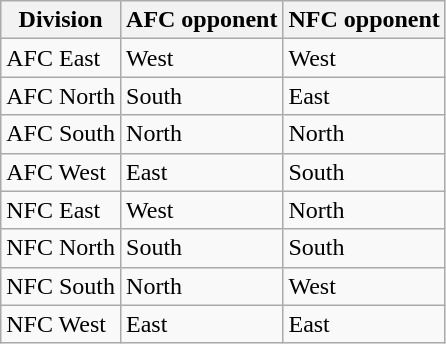<table class="wikitable">
<tr>
<th>Division</th>
<th>AFC opponent</th>
<th>NFC opponent</th>
</tr>
<tr>
<td>AFC East</td>
<td>West</td>
<td>West</td>
</tr>
<tr>
<td>AFC North</td>
<td>South</td>
<td>East</td>
</tr>
<tr>
<td>AFC South</td>
<td>North</td>
<td>North</td>
</tr>
<tr>
<td>AFC West</td>
<td>East</td>
<td>South</td>
</tr>
<tr>
<td>NFC East</td>
<td>West</td>
<td>North</td>
</tr>
<tr>
<td>NFC North</td>
<td>South</td>
<td>South</td>
</tr>
<tr>
<td>NFC South</td>
<td>North</td>
<td>West</td>
</tr>
<tr>
<td>NFC West</td>
<td>East</td>
<td>East</td>
</tr>
</table>
